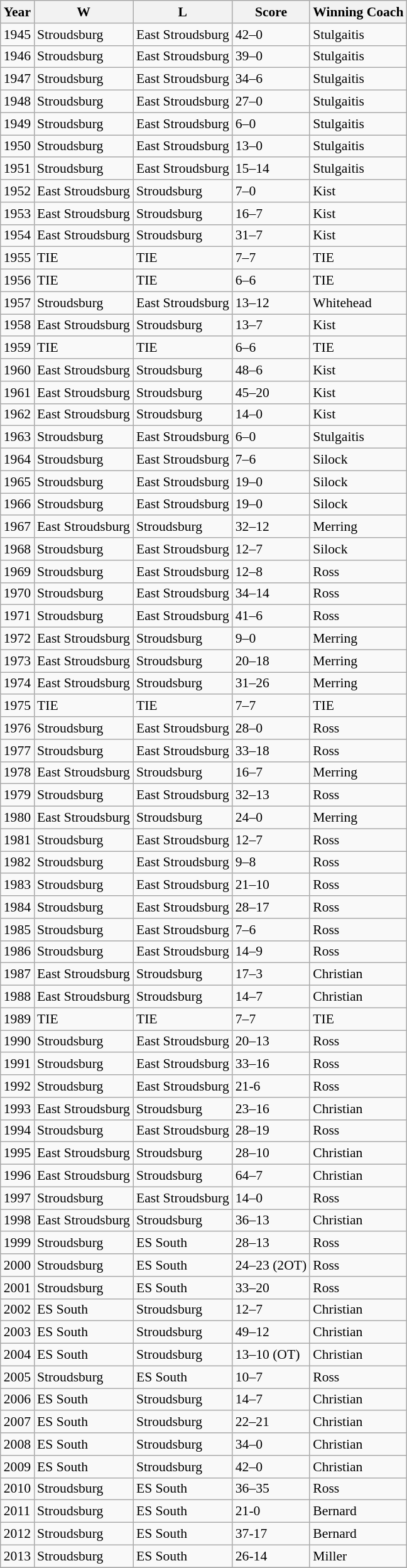<table class="wikitable" style="font-size: 90%;">
<tr>
<th>Year</th>
<th>W</th>
<th>L</th>
<th>Score</th>
<th>Winning Coach</th>
</tr>
<tr>
<td>1945</td>
<td>Stroudsburg</td>
<td>East Stroudsburg</td>
<td>42–0</td>
<td>Stulgaitis</td>
</tr>
<tr>
<td>1946</td>
<td>Stroudsburg</td>
<td>East Stroudsburg</td>
<td>39–0</td>
<td>Stulgaitis</td>
</tr>
<tr>
<td>1947</td>
<td>Stroudsburg</td>
<td>East Stroudsburg</td>
<td>34–6</td>
<td>Stulgaitis</td>
</tr>
<tr>
<td>1948</td>
<td>Stroudsburg</td>
<td>East Stroudsburg</td>
<td>27–0</td>
<td>Stulgaitis</td>
</tr>
<tr>
<td>1949</td>
<td>Stroudsburg</td>
<td>East Stroudsburg</td>
<td>6–0</td>
<td>Stulgaitis</td>
</tr>
<tr>
<td>1950</td>
<td>Stroudsburg</td>
<td>East Stroudsburg</td>
<td>13–0</td>
<td>Stulgaitis</td>
</tr>
<tr>
<td>1951</td>
<td>Stroudsburg</td>
<td>East Stroudsburg</td>
<td>15–14</td>
<td>Stulgaitis</td>
</tr>
<tr>
<td>1952</td>
<td>East Stroudsburg</td>
<td>Stroudsburg</td>
<td>7–0</td>
<td>Kist</td>
</tr>
<tr>
<td>1953</td>
<td>East Stroudsburg</td>
<td>Stroudsburg</td>
<td>16–7</td>
<td>Kist</td>
</tr>
<tr>
<td>1954</td>
<td>East Stroudsburg</td>
<td>Stroudsburg</td>
<td>31–7</td>
<td>Kist</td>
</tr>
<tr>
<td>1955</td>
<td>TIE</td>
<td>TIE</td>
<td>7–7</td>
<td>TIE</td>
</tr>
<tr>
<td>1956</td>
<td>TIE</td>
<td>TIE</td>
<td>6–6</td>
<td>TIE</td>
</tr>
<tr>
<td>1957</td>
<td>Stroudsburg</td>
<td>East Stroudsburg</td>
<td>13–12</td>
<td>Whitehead</td>
</tr>
<tr>
<td>1958</td>
<td>East Stroudsburg</td>
<td>Stroudsburg</td>
<td>13–7</td>
<td>Kist</td>
</tr>
<tr>
<td>1959</td>
<td>TIE</td>
<td>TIE</td>
<td>6–6</td>
<td>TIE</td>
</tr>
<tr>
<td>1960</td>
<td>East Stroudsburg</td>
<td>Stroudsburg</td>
<td>48–6</td>
<td>Kist</td>
</tr>
<tr>
<td>1961</td>
<td>East Stroudsburg</td>
<td>Stroudsburg</td>
<td>45–20</td>
<td>Kist</td>
</tr>
<tr>
<td>1962</td>
<td>East Stroudsburg</td>
<td>Stroudsburg</td>
<td>14–0</td>
<td>Kist</td>
</tr>
<tr>
<td>1963</td>
<td>Stroudsburg</td>
<td>East Stroudsburg</td>
<td>6–0</td>
<td>Stulgaitis</td>
</tr>
<tr>
<td>1964</td>
<td>Stroudsburg</td>
<td>East Stroudsburg</td>
<td>7–6</td>
<td>Silock</td>
</tr>
<tr>
<td>1965</td>
<td>Stroudsburg</td>
<td>East Stroudsburg</td>
<td>19–0</td>
<td>Silock</td>
</tr>
<tr>
<td>1966</td>
<td>Stroudsburg</td>
<td>East Stroudsburg</td>
<td>19–0</td>
<td>Silock</td>
</tr>
<tr>
<td>1967</td>
<td>East Stroudsburg</td>
<td>Stroudsburg</td>
<td>32–12</td>
<td>Merring</td>
</tr>
<tr>
<td>1968</td>
<td>Stroudsburg</td>
<td>East Stroudsburg</td>
<td>12–7</td>
<td>Silock</td>
</tr>
<tr>
<td>1969</td>
<td>Stroudsburg</td>
<td>East Stroudsburg</td>
<td>12–8</td>
<td>Ross</td>
</tr>
<tr>
<td>1970</td>
<td>Stroudsburg</td>
<td>East Stroudsburg</td>
<td>34–14</td>
<td>Ross</td>
</tr>
<tr>
<td>1971</td>
<td>Stroudsburg</td>
<td>East Stroudsburg</td>
<td>41–6</td>
<td>Ross</td>
</tr>
<tr>
<td>1972</td>
<td>East Stroudsburg</td>
<td>Stroudsburg</td>
<td>9–0</td>
<td>Merring</td>
</tr>
<tr>
<td>1973</td>
<td>East Stroudsburg</td>
<td>Stroudsburg</td>
<td>20–18</td>
<td>Merring</td>
</tr>
<tr>
<td>1974</td>
<td>East Stroudsburg</td>
<td>Stroudsburg</td>
<td>31–26</td>
<td>Merring</td>
</tr>
<tr>
<td>1975</td>
<td>TIE</td>
<td>TIE</td>
<td>7–7</td>
<td>TIE</td>
</tr>
<tr>
<td>1976</td>
<td>Stroudsburg</td>
<td>East Stroudsburg</td>
<td>28–0</td>
<td>Ross</td>
</tr>
<tr>
<td>1977</td>
<td>Stroudsburg</td>
<td>East Stroudsburg</td>
<td>33–18</td>
<td>Ross</td>
</tr>
<tr>
<td>1978</td>
<td>East Stroudsburg</td>
<td>Stroudsburg</td>
<td>16–7</td>
<td>Merring</td>
</tr>
<tr>
<td>1979</td>
<td>Stroudsburg</td>
<td>East Stroudsburg</td>
<td>32–13</td>
<td>Ross</td>
</tr>
<tr>
<td>1980</td>
<td>East Stroudsburg</td>
<td>Stroudsburg</td>
<td>24–0</td>
<td>Merring</td>
</tr>
<tr>
<td>1981</td>
<td>Stroudsburg</td>
<td>East Stroudsburg</td>
<td>12–7</td>
<td>Ross</td>
</tr>
<tr>
<td>1982</td>
<td>Stroudsburg</td>
<td>East Stroudsburg</td>
<td>9–8</td>
<td>Ross</td>
</tr>
<tr>
<td>1983</td>
<td>Stroudsburg</td>
<td>East Stroudsburg</td>
<td>21–10</td>
<td>Ross</td>
</tr>
<tr>
<td>1984</td>
<td>Stroudsburg</td>
<td>East Stroudsburg</td>
<td>28–17</td>
<td>Ross</td>
</tr>
<tr>
<td>1985</td>
<td>Stroudsburg</td>
<td>East Stroudsburg</td>
<td>7–6</td>
<td>Ross</td>
</tr>
<tr>
<td>1986</td>
<td>Stroudsburg</td>
<td>East Stroudsburg</td>
<td>14–9</td>
<td>Ross</td>
</tr>
<tr>
<td>1987</td>
<td>East Stroudsburg</td>
<td>Stroudsburg</td>
<td>17–3</td>
<td>Christian</td>
</tr>
<tr>
<td>1988</td>
<td>East Stroudsburg</td>
<td>Stroudsburg</td>
<td>14–7</td>
<td>Christian</td>
</tr>
<tr>
<td>1989</td>
<td>TIE</td>
<td>TIE</td>
<td>7–7</td>
<td>TIE</td>
</tr>
<tr>
<td>1990</td>
<td>Stroudsburg</td>
<td>East Stroudsburg</td>
<td>20–13</td>
<td>Ross</td>
</tr>
<tr>
<td>1991</td>
<td>Stroudsburg</td>
<td>East Stroudsburg</td>
<td>33–16</td>
<td>Ross</td>
</tr>
<tr>
<td>1992</td>
<td>Stroudsburg</td>
<td>East Stroudsburg</td>
<td>21-6</td>
<td>Ross</td>
</tr>
<tr>
<td>1993</td>
<td>East Stroudsburg</td>
<td>Stroudsburg</td>
<td>23–16</td>
<td>Christian</td>
</tr>
<tr>
<td>1994</td>
<td>Stroudsburg</td>
<td>East Stroudsburg</td>
<td>28–19</td>
<td>Ross</td>
</tr>
<tr>
<td>1995</td>
<td>East Stroudsburg</td>
<td>Stroudsburg</td>
<td>28–10</td>
<td>Christian</td>
</tr>
<tr>
<td>1996</td>
<td>East Stroudsburg</td>
<td>Stroudsburg</td>
<td>64–7</td>
<td>Christian</td>
</tr>
<tr>
<td>1997</td>
<td>Stroudsburg</td>
<td>East Stroudsburg</td>
<td>14–0</td>
<td>Ross</td>
</tr>
<tr>
<td>1998</td>
<td>East Stroudsburg</td>
<td>Stroudsburg</td>
<td>36–13</td>
<td>Christian</td>
</tr>
<tr>
<td>1999</td>
<td>Stroudsburg</td>
<td>ES South</td>
<td>28–13</td>
<td>Ross</td>
</tr>
<tr>
<td>2000</td>
<td>Stroudsburg</td>
<td>ES South</td>
<td>24–23 (2OT)</td>
<td>Ross</td>
</tr>
<tr>
<td>2001</td>
<td>Stroudsburg</td>
<td>ES South</td>
<td>33–20</td>
<td>Ross</td>
</tr>
<tr>
<td>2002</td>
<td>ES South</td>
<td>Stroudsburg</td>
<td>12–7</td>
<td>Christian</td>
</tr>
<tr>
<td>2003</td>
<td>ES South</td>
<td>Stroudsburg</td>
<td>49–12</td>
<td>Christian</td>
</tr>
<tr>
<td>2004</td>
<td>ES South</td>
<td>Stroudsburg</td>
<td>13–10 (OT)</td>
<td>Christian</td>
</tr>
<tr>
<td>2005</td>
<td>Stroudsburg</td>
<td>ES South</td>
<td>10–7</td>
<td>Ross</td>
</tr>
<tr>
<td>2006</td>
<td>ES South</td>
<td>Stroudsburg</td>
<td>14–7</td>
<td>Christian</td>
</tr>
<tr>
<td>2007</td>
<td>ES South</td>
<td>Stroudsburg</td>
<td>22–21</td>
<td>Christian</td>
</tr>
<tr>
<td>2008</td>
<td>ES South</td>
<td>Stroudsburg</td>
<td>34–0</td>
<td>Christian</td>
</tr>
<tr>
<td>2009</td>
<td>ES South</td>
<td>Stroudsburg</td>
<td>42–0</td>
<td>Christian</td>
</tr>
<tr>
<td>2010</td>
<td>Stroudsburg</td>
<td>ES South</td>
<td>36–35</td>
<td>Ross</td>
</tr>
<tr>
<td>2011</td>
<td>Stroudsburg</td>
<td>ES South</td>
<td>21-0</td>
<td>Bernard</td>
</tr>
<tr>
<td>2012</td>
<td>Stroudsburg</td>
<td>ES South</td>
<td>37-17</td>
<td>Bernard</td>
</tr>
<tr>
<td>2013</td>
<td>Stroudsburg</td>
<td>ES South</td>
<td>26-14</td>
<td>Miller</td>
</tr>
<tr>
</tr>
</table>
